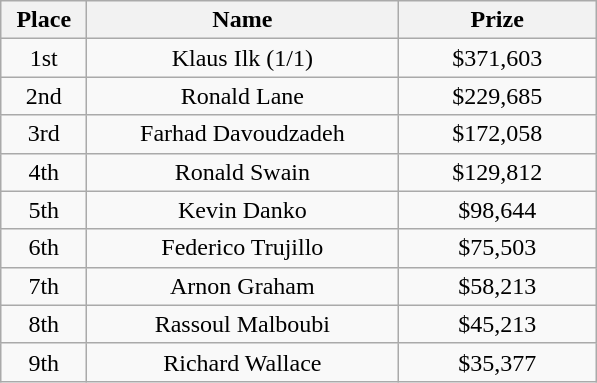<table class="wikitable">
<tr>
<th width="50">Place</th>
<th width="200">Name</th>
<th width="125">Prize</th>
</tr>
<tr>
<td align = "center">1st</td>
<td align = "center"> Klaus Ilk (1/1)</td>
<td align = "center">$371,603</td>
</tr>
<tr>
<td align = "center">2nd</td>
<td align = "center"> Ronald Lane</td>
<td align = "center">$229,685</td>
</tr>
<tr>
<td align = "center">3rd</td>
<td align = "center"> Farhad Davoudzadeh</td>
<td align = "center">$172,058</td>
</tr>
<tr>
<td align = "center">4th</td>
<td align = "center"> Ronald Swain</td>
<td align = "center">$129,812</td>
</tr>
<tr>
<td align = "center">5th</td>
<td align = "center"> Kevin Danko</td>
<td align = "center">$98,644</td>
</tr>
<tr>
<td align = "center">6th</td>
<td align = "center"> Federico Trujillo</td>
<td align = "center">$75,503</td>
</tr>
<tr>
<td align = "center">7th</td>
<td align = "center"> Arnon Graham</td>
<td align = "center">$58,213</td>
</tr>
<tr>
<td align = "center">8th</td>
<td align = "center"> Rassoul Malboubi</td>
<td align = "center">$45,213</td>
</tr>
<tr>
<td align = "center">9th</td>
<td align = "center"> Richard Wallace</td>
<td align = "center">$35,377</td>
</tr>
</table>
